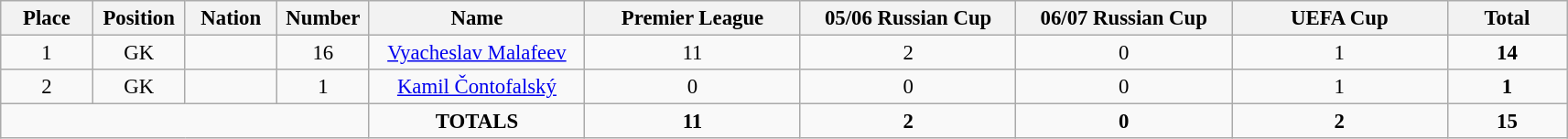<table class="wikitable" style="font-size: 95%; text-align: center;">
<tr>
<th width=60>Place</th>
<th width=60>Position</th>
<th width=60>Nation</th>
<th width=60>Number</th>
<th width=150>Name</th>
<th width=150>Premier League</th>
<th width=150>05/06 Russian Cup</th>
<th width=150>06/07 Russian Cup</th>
<th width=150>UEFA Cup</th>
<th width=80><strong>Total</strong></th>
</tr>
<tr>
<td>1</td>
<td>GK</td>
<td></td>
<td>16</td>
<td><a href='#'>Vyacheslav Malafeev</a></td>
<td>11</td>
<td>2</td>
<td>0</td>
<td>1</td>
<td><strong>14</strong></td>
</tr>
<tr>
<td>2</td>
<td>GK</td>
<td></td>
<td>1</td>
<td><a href='#'>Kamil Čontofalský</a></td>
<td>0</td>
<td>0</td>
<td>0</td>
<td>1</td>
<td><strong>1</strong></td>
</tr>
<tr>
<td colspan="4"></td>
<td><strong>TOTALS</strong></td>
<td><strong>11</strong></td>
<td><strong>2</strong></td>
<td><strong>0</strong></td>
<td><strong>2</strong></td>
<td><strong>15</strong></td>
</tr>
</table>
